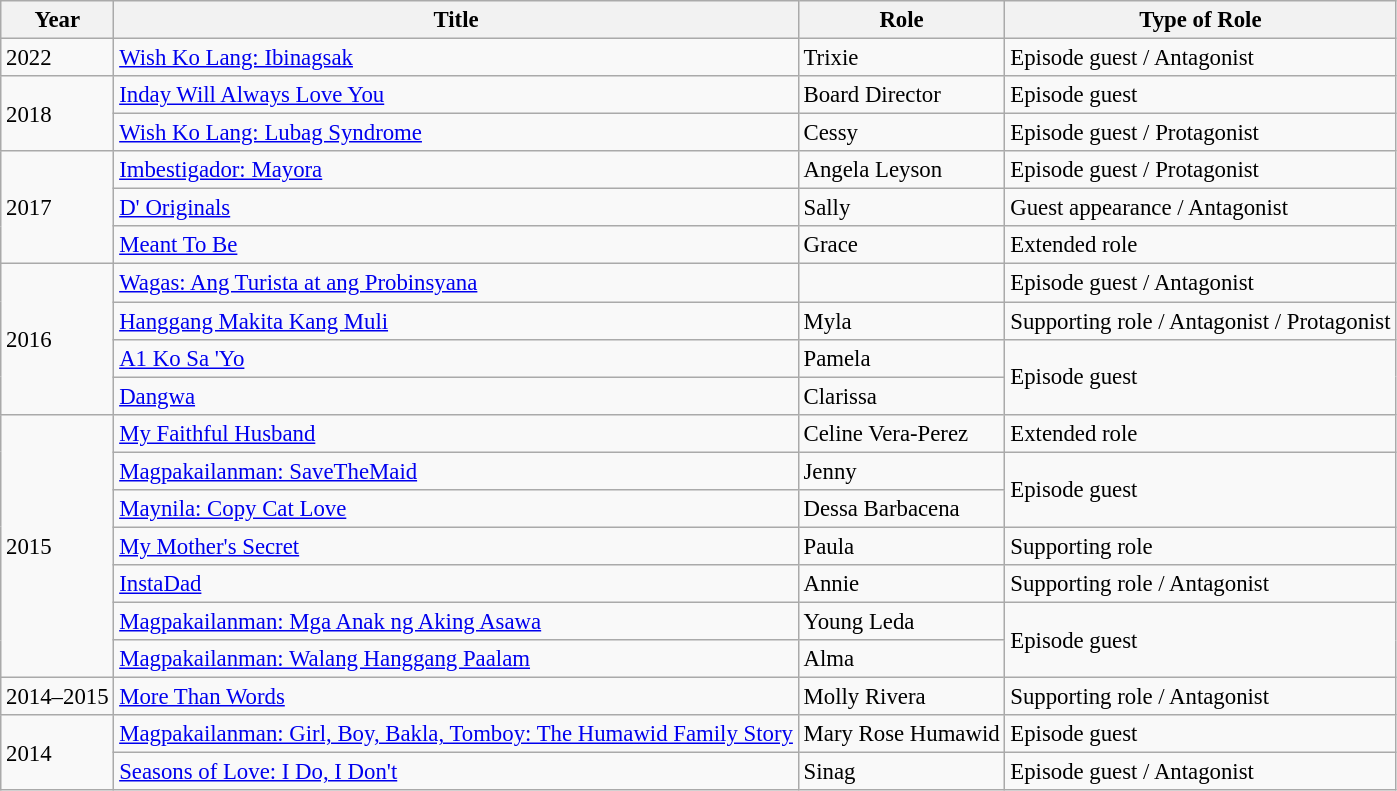<table class="wikitable" style="font-size: 95%;">
<tr>
<th>Year</th>
<th>Title</th>
<th>Role</th>
<th>Type of Role</th>
</tr>
<tr>
<td rowspan="1">2022</td>
<td><a href='#'>Wish Ko Lang: Ibinagsak</a></td>
<td>Trixie</td>
<td>Episode guest / Antagonist</td>
</tr>
<tr>
<td rowspan="2">2018</td>
<td><a href='#'>Inday Will Always Love You</a></td>
<td>Board Director</td>
<td>Episode guest</td>
</tr>
<tr>
<td><a href='#'>Wish Ko Lang: Lubag Syndrome</a></td>
<td>Cessy</td>
<td>Episode guest / Protagonist</td>
</tr>
<tr>
<td rowspan="3">2017</td>
<td><a href='#'>Imbestigador: Mayora</a></td>
<td>Angela Leyson</td>
<td>Episode guest / Protagonist</td>
</tr>
<tr>
<td><a href='#'>D' Originals</a></td>
<td>Sally</td>
<td>Guest appearance / Antagonist</td>
</tr>
<tr>
<td><a href='#'>Meant To Be</a></td>
<td>Grace</td>
<td>Extended role</td>
</tr>
<tr>
<td rowspan="4">2016</td>
<td><a href='#'>Wagas: Ang Turista at ang Probinsyana</a></td>
<td></td>
<td>Episode guest / Antagonist</td>
</tr>
<tr>
<td><a href='#'>Hanggang Makita Kang Muli</a></td>
<td>Myla</td>
<td>Supporting role / Antagonist / Protagonist</td>
</tr>
<tr>
<td><a href='#'>A1 Ko Sa 'Yo</a></td>
<td>Pamela</td>
<td rowspan="2">Episode guest</td>
</tr>
<tr>
<td><a href='#'>Dangwa</a></td>
<td>Clarissa</td>
</tr>
<tr>
<td rowspan="7">2015</td>
<td><a href='#'>My Faithful Husband</a></td>
<td>Celine Vera-Perez</td>
<td>Extended role</td>
</tr>
<tr>
<td><a href='#'>Magpakailanman: SaveTheMaid</a></td>
<td>Jenny</td>
<td rowspan="2">Episode guest</td>
</tr>
<tr>
<td><a href='#'>Maynila: Copy Cat Love</a></td>
<td>Dessa Barbacena</td>
</tr>
<tr>
<td><a href='#'>My Mother's Secret</a></td>
<td>Paula</td>
<td>Supporting role</td>
</tr>
<tr>
<td><a href='#'>InstaDad</a></td>
<td>Annie</td>
<td>Supporting role / Antagonist</td>
</tr>
<tr>
<td><a href='#'>Magpakailanman: Mga Anak ng Aking Asawa</a></td>
<td>Young Leda</td>
<td rowspan="2">Episode guest</td>
</tr>
<tr>
<td><a href='#'>Magpakailanman: Walang Hanggang Paalam</a></td>
<td>Alma</td>
</tr>
<tr>
<td>2014–2015</td>
<td><a href='#'>More Than Words</a></td>
<td>Molly Rivera</td>
<td>Supporting role / Antagonist</td>
</tr>
<tr>
<td rowspan="2">2014</td>
<td><a href='#'>Magpakailanman: Girl, Boy, Bakla, Tomboy: The Humawid Family Story</a></td>
<td>Mary Rose Humawid</td>
<td>Episode guest</td>
</tr>
<tr>
<td><a href='#'>Seasons of Love: I Do, I Don't</a></td>
<td>Sinag</td>
<td>Episode guest / Antagonist</td>
</tr>
</table>
